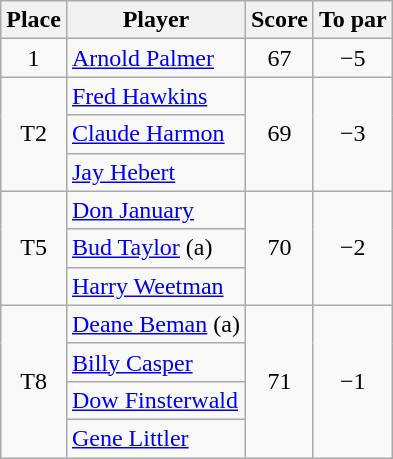<table class="wikitable">
<tr>
<th>Place</th>
<th>Player</th>
<th>Score</th>
<th>To par</th>
</tr>
<tr>
<td align="center">1</td>
<td> <a href='#'>Arnold Palmer</a></td>
<td align="center">67</td>
<td align="center">−5</td>
</tr>
<tr>
<td rowspan="3" align="center">T2</td>
<td> <a href='#'>Fred Hawkins</a></td>
<td rowspan="3" align="center">69</td>
<td rowspan="3" align="center">−3</td>
</tr>
<tr>
<td> <a href='#'>Claude Harmon</a></td>
</tr>
<tr>
<td> <a href='#'>Jay Hebert</a></td>
</tr>
<tr>
<td rowspan="3" align="center">T5</td>
<td> <a href='#'>Don January</a></td>
<td rowspan="3" align="center">70</td>
<td rowspan="3" align="center">−2</td>
</tr>
<tr>
<td> <a href='#'>Bud Taylor</a> (a)</td>
</tr>
<tr>
<td> <a href='#'>Harry Weetman</a></td>
</tr>
<tr>
<td rowspan="4" align="center">T8</td>
<td> <a href='#'>Deane Beman</a> (a)</td>
<td rowspan="4" align="center">71</td>
<td rowspan="4" align="center">−1</td>
</tr>
<tr>
<td> <a href='#'>Billy Casper</a></td>
</tr>
<tr>
<td> <a href='#'>Dow Finsterwald</a></td>
</tr>
<tr>
<td> <a href='#'>Gene Littler</a></td>
</tr>
</table>
